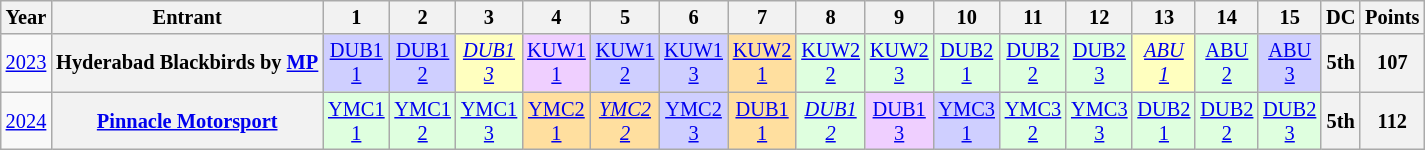<table class="wikitable" style="text-align:center; font-size:85%;">
<tr>
<th>Year</th>
<th>Entrant</th>
<th>1</th>
<th>2</th>
<th>3</th>
<th>4</th>
<th>5</th>
<th>6</th>
<th>7</th>
<th>8</th>
<th>9</th>
<th>10</th>
<th>11</th>
<th>12</th>
<th>13</th>
<th>14</th>
<th>15</th>
<th>DC</th>
<th>Points</th>
</tr>
<tr>
<td><a href='#'>2023</a></td>
<th nowrap>Hyderabad Blackbirds by <a href='#'>MP</a></th>
<td style="background:#CFCFFF;"><a href='#'>DUB1<br>1</a><br></td>
<td style="background:#CFCFFF;"><a href='#'>DUB1<br>2</a><br></td>
<td style="background:#FFFFBF;"><em><a href='#'>DUB1<br>3</a></em><br></td>
<td style="background:#EFCFFF;"><a href='#'>KUW1<br>1</a><br></td>
<td style="background:#CFCFFF;"><a href='#'>KUW1<br>2</a><br></td>
<td style="background:#CFCFFF;"><a href='#'>KUW1<br>3</a><br></td>
<td style="background:#FFDF9F;"><a href='#'>KUW2<br>1</a><br></td>
<td style="background:#DFFFDF;"><a href='#'>KUW2<br>2</a><br></td>
<td style="background:#DFFFDF;"><a href='#'>KUW2<br>3</a><br></td>
<td style="background:#DFFFDF;"><a href='#'>DUB2<br>1</a><br></td>
<td style="background:#DFFFDF;"><a href='#'>DUB2<br>2</a><br></td>
<td style="background:#DFFFDF;"><a href='#'>DUB2<br>3</a><br></td>
<td style="background:#FFFFBF;"><em><a href='#'>ABU<br>1</a></em><br></td>
<td style="background:#DFFFDF;"><a href='#'>ABU<br>2</a><br></td>
<td style="background:#CFCFFF;"><a href='#'>ABU<br>3</a><br></td>
<th>5th</th>
<th>107</th>
</tr>
<tr>
<td><a href='#'>2024</a></td>
<th nowrap><a href='#'>Pinnacle Motorsport</a></th>
<td style="background:#DFFFDF;"><a href='#'>YMC1<br>1</a><br></td>
<td style="background:#DFFFDF;"><a href='#'>YMC1<br>2</a><br></td>
<td style="background:#DFFFDF;"><a href='#'>YMC1<br>3</a><br></td>
<td style="background:#FFDF9F;"><a href='#'>YMC2<br>1</a><br></td>
<td style="background:#FFDF9F;"><em><a href='#'>YMC2<br>2</a></em><br></td>
<td style="background:#CFCFFF;"><a href='#'>YMC2<br>3</a><br></td>
<td style="background:#FFDF9F;"><a href='#'>DUB1<br>1</a><br></td>
<td style="background:#DFFFDF;"><em><a href='#'>DUB1<br>2</a></em><br></td>
<td style="background:#EFCFFF;"><a href='#'>DUB1<br>3</a><br></td>
<td style="background:#CFCFFF;"><a href='#'>YMC3<br>1</a><br></td>
<td style="background:#DFFFDF;"><a href='#'>YMC3<br>2</a><br></td>
<td style="background:#DFFFDF;"><a href='#'>YMC3<br>3</a><br></td>
<td style="background:#DFFFDF;"><a href='#'>DUB2<br>1</a><br></td>
<td style="background:#DFFFDF;"><a href='#'>DUB2<br>2</a><br></td>
<td style="background:#DFFFDF;"><a href='#'>DUB2<br>3</a><br></td>
<th>5th</th>
<th>112</th>
</tr>
</table>
